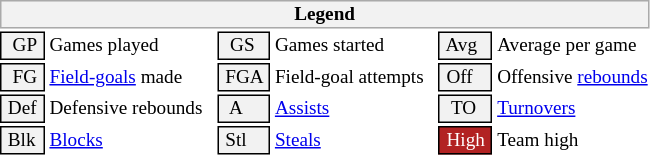<table class="toccolours" style="font-size: 80%; white-space: nowrap;">
<tr>
<th colspan="6" style="background-color: #F2F2F2; border: 1px solid #AAAAAA;">Legend</th>
</tr>
<tr>
<td style="background-color: #F2F2F2; border: 1px solid black;">  GP </td>
<td>Games played</td>
<td style="background-color: #F2F2F2; border: 1px solid black">  GS </td>
<td>Games started</td>
<td style="background-color: #F2F2F2; border: 1px solid black"> Avg </td>
<td>Average per game</td>
</tr>
<tr>
<td style="background-color: #F2F2F2; border: 1px solid black">  FG </td>
<td style="padding-right: 8px"><a href='#'>Field-goals</a> made</td>
<td style="background-color: #F2F2F2; border: 1px solid black"> FGA </td>
<td style="padding-right: 8px">Field-goal attempts</td>
<td style="background-color: #F2F2F2; border: 1px solid black;"> Off </td>
<td>Offensive <a href='#'>rebounds</a></td>
</tr>
<tr>
<td style="background-color: #F2F2F2; border: 1px solid black;"> Def </td>
<td style="padding-right: 8px">Defensive rebounds</td>
<td style="background-color: #F2F2F2; border: 1px solid black">  A </td>
<td style="padding-right: 8px"><a href='#'>Assists</a></td>
<td style="background-color: #F2F2F2; border: 1px solid black">  TO</td>
<td><a href='#'>Turnovers</a></td>
</tr>
<tr>
<td style="background-color: #F2F2F2; border: 1px solid black;"> Blk </td>
<td><a href='#'>Blocks</a></td>
<td style="background-color: #F2F2F2; border: 1px solid black"> Stl </td>
<td><a href='#'>Steals</a></td>
<td style="background:#B22222; color:#ffffff; border: 1px solid black"> High </td>
<td>Team high</td>
</tr>
<tr>
</tr>
</table>
